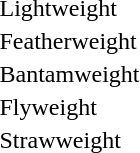<table>
<tr>
<td>Lightweight</td>
<td></td>
<td></td>
<td></td>
<td></td>
</tr>
<tr>
<td>Featherweight</td>
<td></td>
<td></td>
<td></td>
<td></td>
</tr>
<tr>
<td>Bantamweight</td>
<td></td>
<td></td>
<td></td>
<td></td>
</tr>
<tr>
<td>Flyweight</td>
<td></td>
<td></td>
<td></td>
<td></td>
</tr>
<tr>
<td>Strawweight</td>
<td></td>
<td></td>
<td></td>
<td></td>
</tr>
</table>
